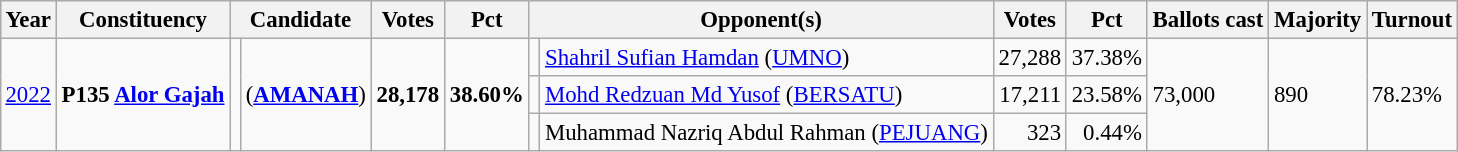<table class="wikitable" style="margin:0.5em ; font-size:95%">
<tr>
<th>Year</th>
<th>Constituency</th>
<th colspan=2>Candidate</th>
<th>Votes</th>
<th>Pct</th>
<th colspan=2>Opponent(s)</th>
<th>Votes</th>
<th>Pct</th>
<th>Ballots cast</th>
<th>Majority</th>
<th>Turnout</th>
</tr>
<tr>
<td rowspan="3"><a href='#'>2022</a></td>
<td rowspan="3"><strong>P135 <a href='#'>Alor Gajah</a></strong></td>
<td rowspan="3" ></td>
<td rowspan="3"><strong></strong> (<a href='#'><strong>AMANAH</strong></a>)</td>
<td rowspan="3" align="right"><strong>28,178</strong></td>
<td rowspan="3"><strong>38.60%</strong></td>
<td></td>
<td><a href='#'>Shahril Sufian Hamdan</a> (<a href='#'>UMNO</a>)</td>
<td align="right">27,288</td>
<td>37.38%</td>
<td rowspan="3">73,000</td>
<td rowspan="3">890</td>
<td rowspan="3">78.23%</td>
</tr>
<tr>
<td bgcolor=></td>
<td><a href='#'>Mohd Redzuan Md Yusof</a> (<a href='#'>BERSATU</a>)</td>
<td align="right">17,211</td>
<td>23.58%</td>
</tr>
<tr>
<td bgcolor=></td>
<td>Muhammad Nazriq Abdul Rahman (<a href='#'>PEJUANG</a>)</td>
<td align="right">323</td>
<td align=right>0.44%</td>
</tr>
</table>
